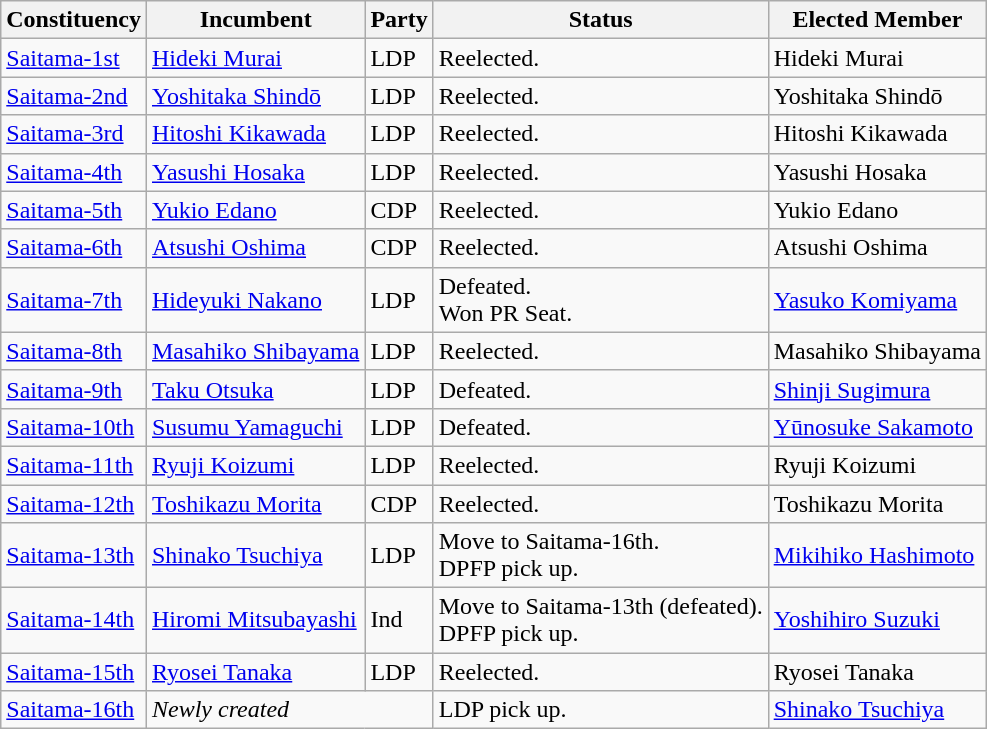<table class="wikitable">
<tr>
<th>Constituency</th>
<th>Incumbent</th>
<th>Party</th>
<th>Status</th>
<th>Elected Member</th>
</tr>
<tr>
<td><a href='#'>Saitama-1st</a></td>
<td><a href='#'>Hideki Murai</a></td>
<td>LDP</td>
<td>Reelected.</td>
<td>Hideki Murai</td>
</tr>
<tr>
<td><a href='#'>Saitama-2nd</a></td>
<td><a href='#'>Yoshitaka Shindō</a></td>
<td>LDP</td>
<td>Reelected.</td>
<td>Yoshitaka Shindō</td>
</tr>
<tr>
<td><a href='#'>Saitama-3rd</a></td>
<td><a href='#'>Hitoshi Kikawada</a></td>
<td>LDP</td>
<td>Reelected.</td>
<td>Hitoshi Kikawada</td>
</tr>
<tr>
<td><a href='#'>Saitama-4th</a></td>
<td><a href='#'>Yasushi Hosaka</a></td>
<td>LDP</td>
<td>Reelected.</td>
<td>Yasushi Hosaka</td>
</tr>
<tr>
<td><a href='#'>Saitama-5th</a></td>
<td><a href='#'>Yukio Edano</a></td>
<td>CDP</td>
<td>Reelected.</td>
<td>Yukio Edano</td>
</tr>
<tr>
<td><a href='#'>Saitama-6th</a></td>
<td><a href='#'>Atsushi Oshima</a></td>
<td>CDP</td>
<td>Reelected.</td>
<td>Atsushi Oshima</td>
</tr>
<tr>
<td><a href='#'>Saitama-7th</a></td>
<td><a href='#'>Hideyuki Nakano</a></td>
<td>LDP</td>
<td>Defeated.<br>Won PR Seat.</td>
<td><a href='#'>Yasuko Komiyama</a></td>
</tr>
<tr>
<td><a href='#'>Saitama-8th</a></td>
<td><a href='#'>Masahiko Shibayama</a></td>
<td>LDP</td>
<td>Reelected.</td>
<td>Masahiko Shibayama</td>
</tr>
<tr>
<td><a href='#'>Saitama-9th</a></td>
<td><a href='#'>Taku Otsuka</a></td>
<td>LDP</td>
<td>Defeated.</td>
<td><a href='#'>Shinji Sugimura</a></td>
</tr>
<tr>
<td><a href='#'>Saitama-10th</a></td>
<td><a href='#'>Susumu Yamaguchi</a></td>
<td>LDP</td>
<td>Defeated.</td>
<td><a href='#'>Yūnosuke Sakamoto</a></td>
</tr>
<tr>
<td><a href='#'>Saitama-11th</a></td>
<td><a href='#'>Ryuji Koizumi</a></td>
<td>LDP</td>
<td>Reelected.</td>
<td>Ryuji Koizumi</td>
</tr>
<tr>
<td><a href='#'>Saitama-12th</a></td>
<td><a href='#'>Toshikazu Morita</a></td>
<td>CDP</td>
<td>Reelected.</td>
<td>Toshikazu Morita</td>
</tr>
<tr>
<td><a href='#'>Saitama-13th</a></td>
<td><a href='#'>Shinako Tsuchiya</a></td>
<td>LDP</td>
<td>Move to Saitama-16th.<br>DPFP pick up.</td>
<td><a href='#'>Mikihiko Hashimoto</a></td>
</tr>
<tr>
<td><a href='#'>Saitama-14th</a></td>
<td><a href='#'>Hiromi Mitsubayashi</a></td>
<td>Ind</td>
<td>Move to Saitama-13th (defeated).<br>DPFP pick up.</td>
<td><a href='#'>Yoshihiro Suzuki</a></td>
</tr>
<tr>
<td><a href='#'>Saitama-15th</a></td>
<td><a href='#'>Ryosei Tanaka</a></td>
<td>LDP</td>
<td>Reelected.</td>
<td>Ryosei Tanaka</td>
</tr>
<tr>
<td><a href='#'>Saitama-16th</a></td>
<td colspan=2><em>Newly created</em></td>
<td>LDP pick up.</td>
<td><a href='#'>Shinako Tsuchiya</a></td>
</tr>
</table>
